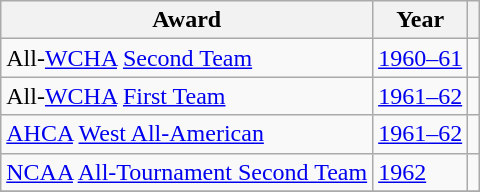<table class="wikitable">
<tr>
<th>Award</th>
<th>Year</th>
<th></th>
</tr>
<tr>
<td>All-<a href='#'>WCHA</a> <a href='#'>Second Team</a></td>
<td><a href='#'>1960–61</a></td>
<td></td>
</tr>
<tr>
<td>All-<a href='#'>WCHA</a> <a href='#'>First Team</a></td>
<td><a href='#'>1961–62</a></td>
<td></td>
</tr>
<tr>
<td><a href='#'>AHCA</a> <a href='#'>West All-American</a></td>
<td><a href='#'>1961–62</a></td>
<td></td>
</tr>
<tr>
<td><a href='#'>NCAA</a> <a href='#'>All-Tournament Second Team</a></td>
<td><a href='#'>1962</a></td>
<td></td>
</tr>
<tr>
</tr>
</table>
